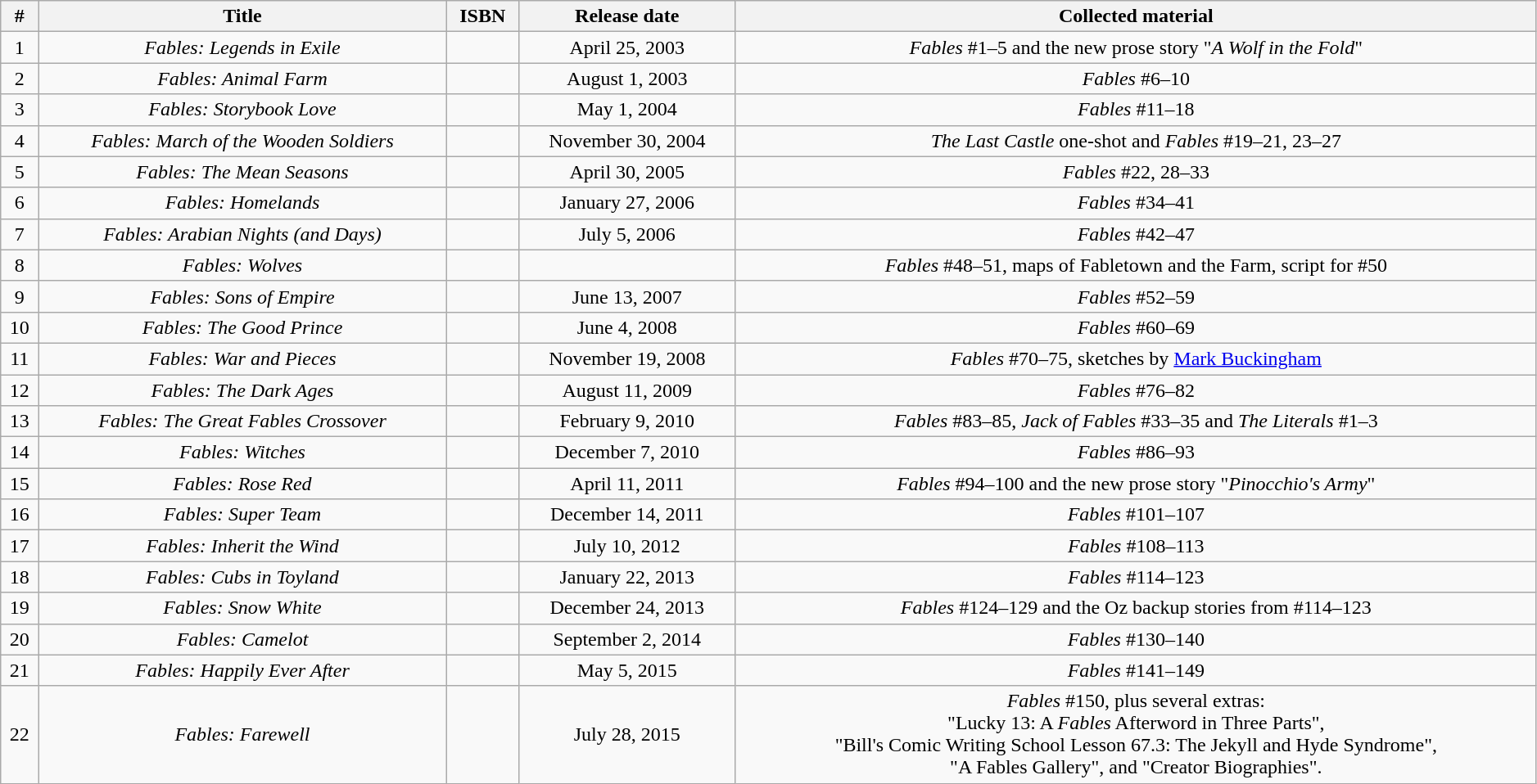<table class="wikitable collapsible sortable" width="99%" style="text-align:center;">
<tr>
<th>#</th>
<th>Title</th>
<th>ISBN</th>
<th>Release date</th>
<th>Collected material</th>
</tr>
<tr>
<td>1</td>
<td><em>Fables: Legends in Exile</em></td>
<td></td>
<td>April 25, 2003</td>
<td><em>Fables</em> #1–5 and the new prose story "<em>A Wolf in the Fold</em>"</td>
</tr>
<tr>
<td>2</td>
<td><em>Fables: Animal Farm</em></td>
<td></td>
<td>August 1, 2003</td>
<td><em>Fables</em> #6–10</td>
</tr>
<tr>
<td>3</td>
<td><em>Fables: Storybook Love</em></td>
<td></td>
<td>May 1, 2004</td>
<td><em>Fables</em> #11–18</td>
</tr>
<tr>
<td>4</td>
<td><em>Fables: March of the Wooden Soldiers</em></td>
<td></td>
<td>November 30, 2004</td>
<td><em>The Last Castle</em> one-shot and <em>Fables</em> #19–21, 23–27</td>
</tr>
<tr>
<td>5</td>
<td><em>Fables: The Mean Seasons</em></td>
<td></td>
<td>April 30, 2005</td>
<td><em>Fables</em> #22, 28–33</td>
</tr>
<tr>
<td>6</td>
<td><em>Fables: Homelands</em></td>
<td></td>
<td>January 27, 2006</td>
<td><em>Fables</em> #34–41</td>
</tr>
<tr>
<td>7</td>
<td><em>Fables: Arabian Nights (and Days)</em></td>
<td></td>
<td>July 5, 2006</td>
<td><em>Fables</em> #42–47</td>
</tr>
<tr>
<td>8</td>
<td><em>Fables: Wolves</em></td>
<td></td>
<td></td>
<td><em>Fables</em> #48–51, maps of Fabletown and the Farm, script for #50</td>
</tr>
<tr>
<td>9</td>
<td><em>Fables: Sons of Empire</em></td>
<td></td>
<td>June 13, 2007</td>
<td><em>Fables</em> #52–59</td>
</tr>
<tr>
<td>10</td>
<td><em>Fables: The Good Prince</em></td>
<td></td>
<td>June 4, 2008</td>
<td><em>Fables</em> #60–69</td>
</tr>
<tr>
<td>11</td>
<td><em>Fables: War and Pieces</em></td>
<td></td>
<td>November 19, 2008</td>
<td><em>Fables</em> #70–75, sketches by <a href='#'>Mark Buckingham</a></td>
</tr>
<tr>
<td>12</td>
<td><em>Fables: The Dark Ages</em></td>
<td></td>
<td>August 11, 2009</td>
<td><em>Fables</em> #76–82</td>
</tr>
<tr>
<td>13</td>
<td><em>Fables: The Great Fables Crossover</em></td>
<td></td>
<td>February 9, 2010</td>
<td><em>Fables</em> #83–85, <em>Jack of Fables</em> #33–35 and <em>The Literals</em> #1–3</td>
</tr>
<tr>
<td>14</td>
<td><em>Fables: Witches</em></td>
<td></td>
<td>December 7, 2010</td>
<td><em>Fables</em> #86–93</td>
</tr>
<tr>
<td>15</td>
<td><em>Fables: Rose Red</em></td>
<td></td>
<td>April 11, 2011</td>
<td><em>Fables</em> #94–100 and the new prose story "<em>Pinocchio's Army</em>"</td>
</tr>
<tr>
<td>16</td>
<td><em>Fables: Super Team</em></td>
<td></td>
<td>December 14, 2011</td>
<td><em>Fables</em> #101–107</td>
</tr>
<tr>
<td>17</td>
<td><em>Fables: Inherit the Wind</em></td>
<td></td>
<td>July 10, 2012</td>
<td><em>Fables</em> #108–113</td>
</tr>
<tr>
<td>18</td>
<td><em>Fables: Cubs in Toyland</em></td>
<td></td>
<td>January 22, 2013</td>
<td><em>Fables</em> #114–123</td>
</tr>
<tr>
<td>19</td>
<td><em>Fables: Snow White</em></td>
<td></td>
<td>December 24, 2013</td>
<td><em>Fables</em> #124–129 and the Oz backup stories from #114–123</td>
</tr>
<tr>
<td>20</td>
<td><em>Fables: Camelot</em></td>
<td></td>
<td>September 2, 2014</td>
<td><em>Fables</em> #130–140</td>
</tr>
<tr>
<td>21</td>
<td><em>Fables: Happily Ever After</em></td>
<td></td>
<td>May 5, 2015</td>
<td><em>Fables</em> #141–149</td>
</tr>
<tr>
<td>22</td>
<td><em>Fables: Farewell</em></td>
<td></td>
<td>July 28, 2015 </td>
<td><em>Fables</em> #150, plus several extras:<br>"Lucky 13: A <em>Fables</em> Afterword in Three Parts",<br>"Bill's Comic Writing School Lesson 67.3: The Jekyll and Hyde Syndrome",<br>"A Fables Gallery", and "Creator Biographies".</td>
</tr>
</table>
